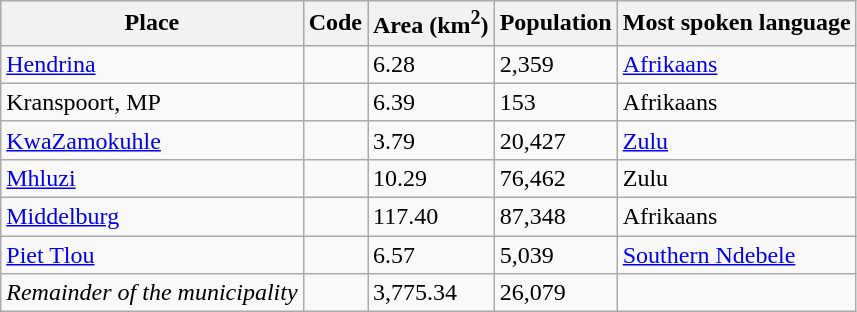<table class="wikitable sortable">
<tr>
<th>Place</th>
<th>Code</th>
<th>Area (km<sup>2</sup>)</th>
<th>Population</th>
<th>Most spoken language</th>
</tr>
<tr>
<td><a href='#'>Hendrina</a></td>
<td></td>
<td>6.28</td>
<td>2,359</td>
<td><a href='#'>Afrikaans</a></td>
</tr>
<tr>
<td>Kranspoort, MP</td>
<td></td>
<td>6.39</td>
<td>153</td>
<td>Afrikaans</td>
</tr>
<tr>
<td><a href='#'>KwaZamokuhle</a></td>
<td></td>
<td>3.79</td>
<td>20,427</td>
<td><a href='#'>Zulu</a></td>
</tr>
<tr>
<td><a href='#'>Mhluzi</a></td>
<td></td>
<td>10.29</td>
<td>76,462</td>
<td>Zulu</td>
</tr>
<tr>
<td><a href='#'>Middelburg</a></td>
<td></td>
<td>117.40</td>
<td>87,348</td>
<td>Afrikaans</td>
</tr>
<tr Lesedi>
<td><a href='#'>Piet Tlou</a></td>
<td></td>
<td>6.57</td>
<td>5,039</td>
<td><a href='#'>Southern Ndebele</a></td>
</tr>
<tr>
<td><em>Remainder of the municipality</em></td>
<td></td>
<td>3,775.34</td>
<td>26,079</td>
<td></td>
</tr>
</table>
